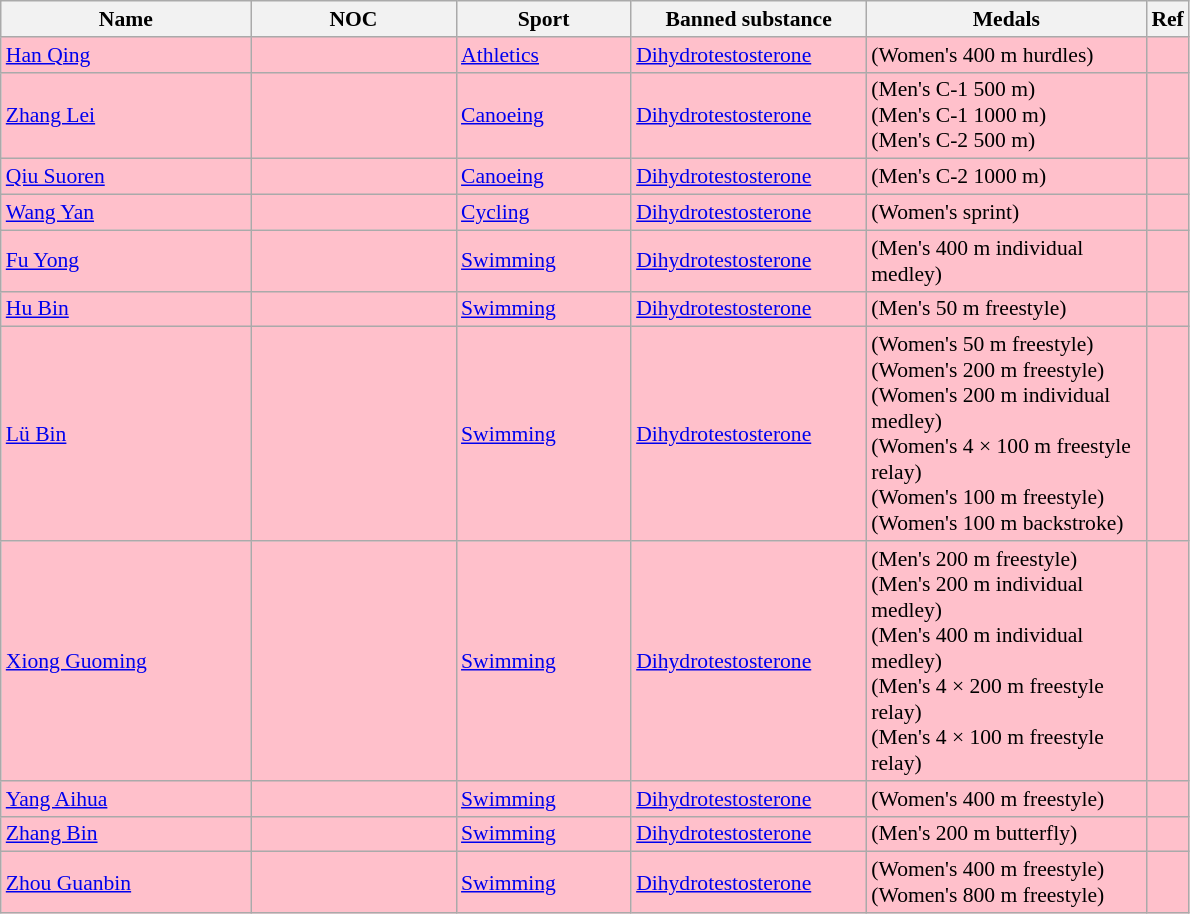<table class="wikitable sortable" style="font-size:90%;">
<tr>
<th width="160">Name</th>
<th width="130">NOC</th>
<th width="110">Sport</th>
<th width="150">Banned substance</th>
<th width="180">Medals</th>
<th width="20">Ref</th>
</tr>
<tr bgcolor=pink>
<td><a href='#'>Han Qing</a></td>
<td></td>
<td><a href='#'>Athletics</a></td>
<td><a href='#'>Dihydrotestosterone</a></td>
<td> (Women's 400 m hurdles)</td>
<td></td>
</tr>
<tr bgcolor=pink>
<td><a href='#'>Zhang Lei</a></td>
<td></td>
<td><a href='#'>Canoeing</a></td>
<td><a href='#'>Dihydrotestosterone</a></td>
<td> (Men's C-1 500 m)<br> (Men's C-1 1000 m)<br> (Men's C-2 500 m)</td>
<td></td>
</tr>
<tr bgcolor=pink>
<td><a href='#'>Qiu Suoren</a></td>
<td></td>
<td><a href='#'>Canoeing</a></td>
<td><a href='#'>Dihydrotestosterone</a></td>
<td> (Men's C-2 1000 m)</td>
<td></td>
</tr>
<tr bgcolor=pink>
<td><a href='#'>Wang Yan</a></td>
<td></td>
<td><a href='#'>Cycling</a></td>
<td><a href='#'>Dihydrotestosterone</a></td>
<td> (Women's sprint)</td>
<td></td>
</tr>
<tr bgcolor=pink>
<td><a href='#'>Fu Yong</a></td>
<td></td>
<td><a href='#'>Swimming</a></td>
<td><a href='#'>Dihydrotestosterone</a></td>
<td> (Men's 400 m individual medley)</td>
<td></td>
</tr>
<tr bgcolor=pink>
<td><a href='#'>Hu Bin</a></td>
<td></td>
<td><a href='#'>Swimming</a></td>
<td><a href='#'>Dihydrotestosterone</a></td>
<td> (Men's 50 m freestyle)</td>
<td></td>
</tr>
<tr bgcolor=pink>
<td><a href='#'>Lü Bin</a></td>
<td></td>
<td><a href='#'>Swimming</a></td>
<td><a href='#'>Dihydrotestosterone</a></td>
<td> (Women's 50 m freestyle)<br> (Women's 200 m freestyle)<br> (Women's 200 m individual medley)<br> (Women's 4 × 100 m freestyle relay)<br> (Women's 100 m freestyle)<br> (Women's 100 m backstroke)</td>
<td></td>
</tr>
<tr bgcolor=pink>
<td><a href='#'>Xiong Guoming</a></td>
<td></td>
<td><a href='#'>Swimming</a></td>
<td><a href='#'>Dihydrotestosterone</a></td>
<td> (Men's 200 m freestyle)<br> (Men's 200 m individual medley)<br> (Men's 400 m individual medley)<br> (Men's 4 × 200 m freestyle relay)<br> (Men's 4 × 100 m freestyle relay)</td>
<td></td>
</tr>
<tr bgcolor=pink>
<td><a href='#'>Yang Aihua</a></td>
<td></td>
<td><a href='#'>Swimming</a></td>
<td><a href='#'>Dihydrotestosterone</a></td>
<td> (Women's 400 m freestyle)</td>
<td></td>
</tr>
<tr bgcolor=pink>
<td><a href='#'>Zhang Bin</a></td>
<td></td>
<td><a href='#'>Swimming</a></td>
<td><a href='#'>Dihydrotestosterone</a></td>
<td> (Men's 200 m butterfly)</td>
<td></td>
</tr>
<tr bgcolor=pink>
<td><a href='#'>Zhou Guanbin</a></td>
<td></td>
<td><a href='#'>Swimming</a></td>
<td><a href='#'>Dihydrotestosterone</a></td>
<td> (Women's 400 m freestyle)<br> (Women's 800 m freestyle)</td>
<td></td>
</tr>
</table>
